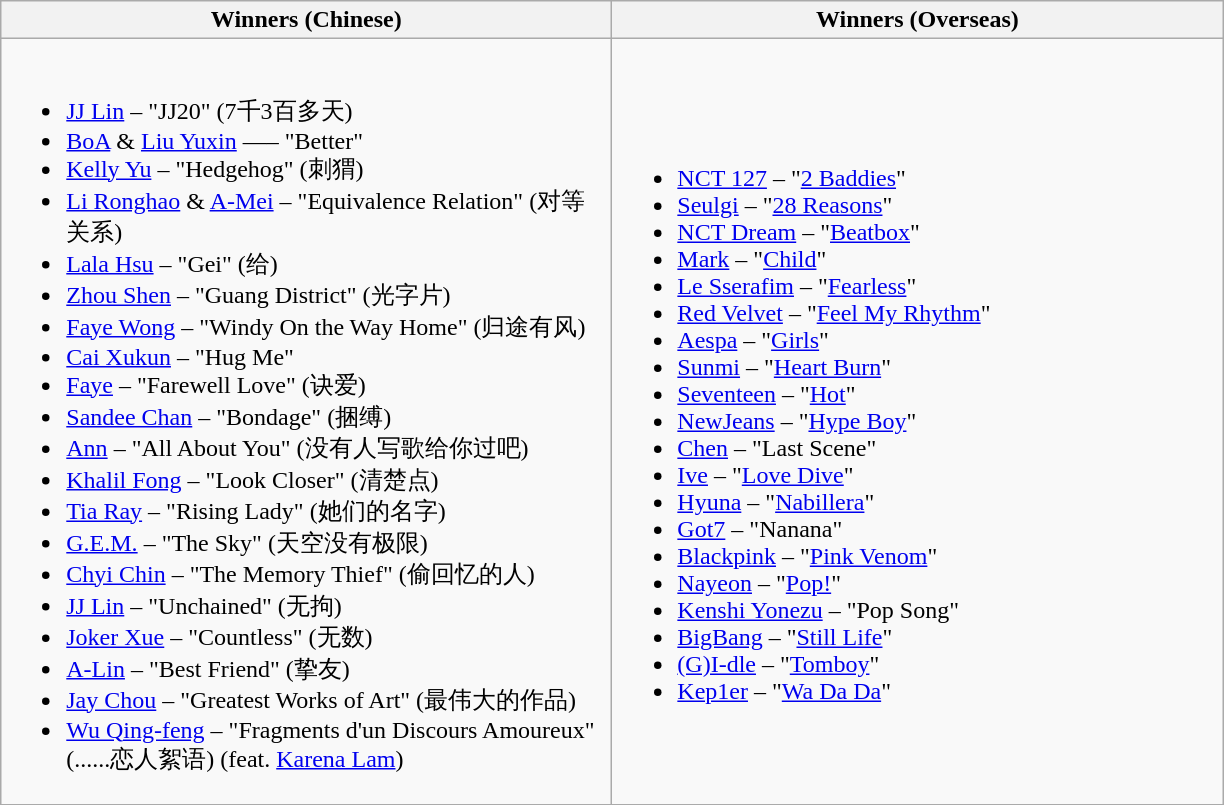<table class="wikitable">
<tr>
<th style="width:25em;">Winners (Chinese)</th>
<th style="width:25em;">Winners (Overseas)</th>
</tr>
<tr>
<td><br><ul><li><a href='#'>JJ Lin</a> – "JJ20" (7千3百多天)</li><li><a href='#'>BoA</a> & <a href='#'>Liu Yuxin</a> —– "Better"</li><li><a href='#'>Kelly Yu</a> – "Hedgehog" (刺猬)</li><li><a href='#'>Li Ronghao</a> & <a href='#'>A-Mei</a> – "Equivalence Relation" (对等关系)</li><li><a href='#'>Lala Hsu</a> – "Gei" (给)</li><li><a href='#'>Zhou Shen</a> – "Guang District" (光字片)</li><li><a href='#'>Faye Wong</a> – "Windy On the Way Home" (归途有风)</li><li><a href='#'>Cai Xukun</a> – "Hug Me"</li><li><a href='#'>Faye</a> – "Farewell Love" (诀爱)</li><li><a href='#'>Sandee Chan</a> – "Bondage" (捆缚)</li><li><a href='#'>Ann</a> – "All About You" (没有人写歌给你过吧)</li><li><a href='#'>Khalil Fong</a> – "Look Closer" (清楚点)</li><li><a href='#'>Tia Ray</a> – "Rising Lady" (她们的名字)</li><li><a href='#'>G.E.M.</a> – "The Sky" (天空没有极限)</li><li><a href='#'>Chyi Chin</a> – "The Memory Thief" (偷回忆的人)</li><li><a href='#'>JJ Lin</a> – "Unchained" (无拘)</li><li><a href='#'>Joker Xue</a> – "Countless" (无数)</li><li><a href='#'>A-Lin</a> – "Best Friend" (挚友)</li><li><a href='#'>Jay Chou</a> – "Greatest Works of Art" (最伟大的作品)</li><li><a href='#'>Wu Qing-feng</a> – "Fragments d'un Discours Amoureux" (......恋人絮语) (feat. <a href='#'>Karena Lam</a>)</li></ul></td>
<td><br><ul><li><a href='#'>NCT 127</a> – "<a href='#'>2 Baddies</a>"</li><li><a href='#'>Seulgi</a> – "<a href='#'>28 Reasons</a>"</li><li><a href='#'>NCT Dream</a> – "<a href='#'>Beatbox</a>"</li><li><a href='#'>Mark</a> – "<a href='#'>Child</a>"</li><li><a href='#'>Le Sserafim</a> – "<a href='#'>Fearless</a>"</li><li><a href='#'>Red Velvet</a> – "<a href='#'>Feel My Rhythm</a>"</li><li><a href='#'>Aespa</a> – "<a href='#'>Girls</a>"</li><li><a href='#'>Sunmi</a> – "<a href='#'>Heart Burn</a>"</li><li><a href='#'>Seventeen</a> – "<a href='#'>Hot</a>"</li><li><a href='#'>NewJeans</a> – "<a href='#'>Hype Boy</a>"</li><li><a href='#'>Chen</a> – "Last Scene"</li><li><a href='#'>Ive</a> – "<a href='#'>Love Dive</a>"</li><li><a href='#'>Hyuna</a> – "<a href='#'>Nabillera</a>"</li><li><a href='#'>Got7</a> – "Nanana"</li><li><a href='#'>Blackpink</a> – "<a href='#'>Pink Venom</a>"</li><li><a href='#'>Nayeon</a> – "<a href='#'>Pop!</a>"</li><li><a href='#'>Kenshi Yonezu</a> – "Pop Song"</li><li><a href='#'>BigBang</a> – "<a href='#'>Still Life</a>"</li><li><a href='#'>(G)I-dle</a> – "<a href='#'>Tomboy</a>"</li><li><a href='#'>Kep1er</a> – "<a href='#'>Wa Da Da</a>"</li></ul></td>
</tr>
</table>
